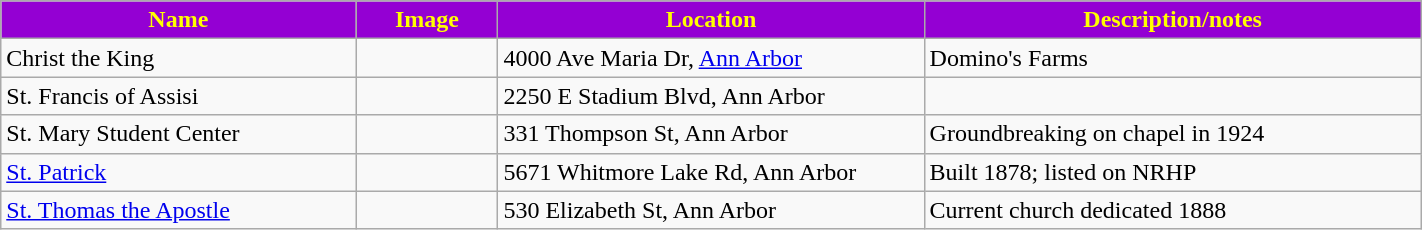<table class="wikitable sortable" style="width:75%">
<tr>
<th style="background:darkviolet; color:yellow;" width="25%"><strong>Name</strong></th>
<th style="background:darkviolet; color:yellow;" width="10%"><strong>Image</strong></th>
<th style="background:darkviolet; color:yellow;" width="30%"><strong>Location</strong></th>
<th style="background:darkviolet; color:yellow;" width="35%"><strong>Description/notes</strong></th>
</tr>
<tr>
<td>Christ the King</td>
<td></td>
<td>4000 Ave Maria Dr, <a href='#'>Ann Arbor</a></td>
<td>Domino's Farms</td>
</tr>
<tr>
<td>St. Francis of Assisi</td>
<td></td>
<td>2250 E Stadium Blvd, Ann Arbor</td>
<td></td>
</tr>
<tr>
<td>St. Mary Student Center</td>
<td></td>
<td>331 Thompson St, Ann Arbor</td>
<td>Groundbreaking on chapel in 1924</td>
</tr>
<tr>
<td><a href='#'>St. Patrick</a></td>
<td></td>
<td>5671 Whitmore Lake Rd, Ann Arbor</td>
<td>Built 1878; listed on NRHP</td>
</tr>
<tr>
<td><a href='#'>St. Thomas the Apostle</a></td>
<td></td>
<td>530 Elizabeth St, Ann Arbor</td>
<td>Current church dedicated 1888</td>
</tr>
</table>
